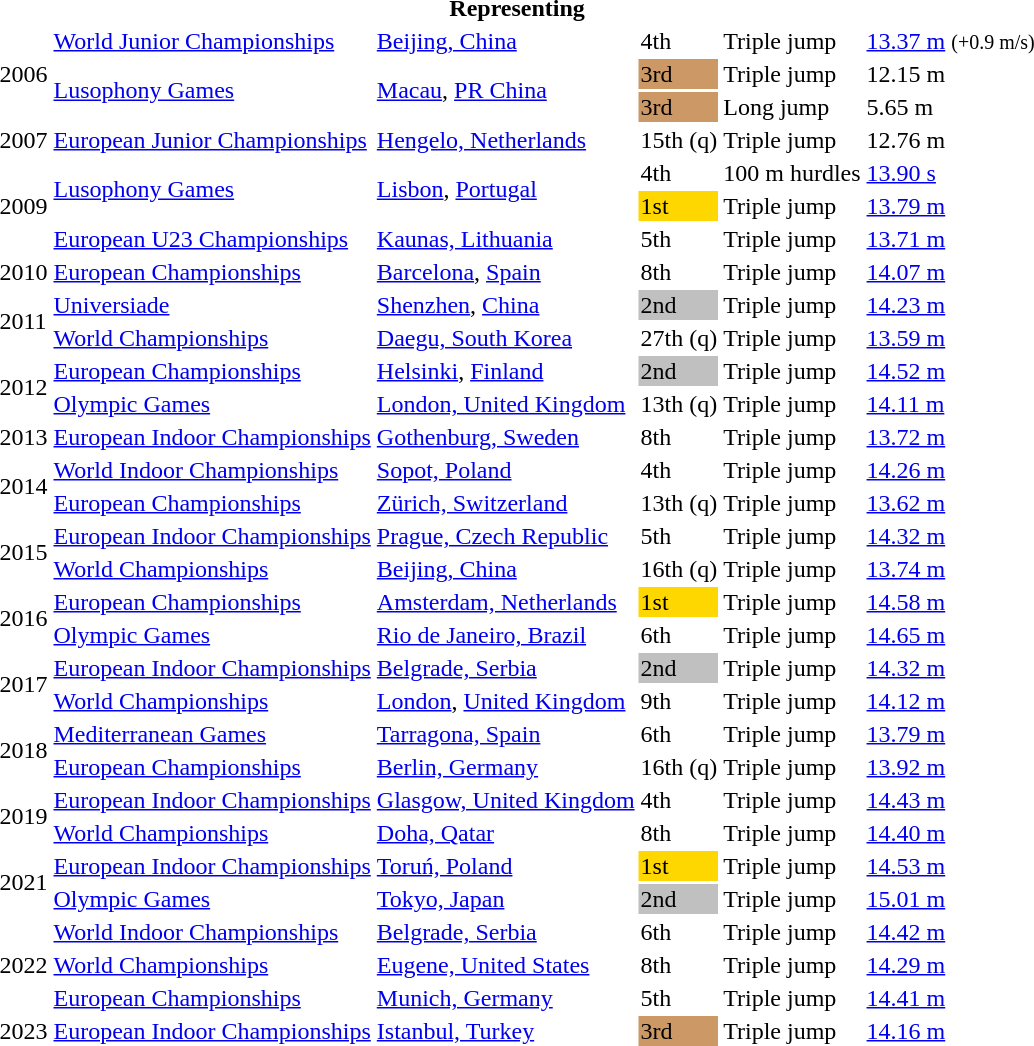<table>
<tr>
<th colspan="6">Representing </th>
</tr>
<tr>
<td rowspan=3>2006</td>
<td><a href='#'>World Junior Championships</a></td>
<td><a href='#'>Beijing, China</a></td>
<td>4th</td>
<td>Triple jump</td>
<td><a href='#'>13.37 m</a>  <small>(+0.9 m/s)</small></td>
</tr>
<tr>
<td rowspan=2><a href='#'>Lusophony Games</a></td>
<td rowspan=2><a href='#'>Macau</a>, <a href='#'>PR China</a></td>
<td bgcolor="cc9966">3rd</td>
<td>Triple jump</td>
<td>12.15 m</td>
</tr>
<tr>
<td bgcolor="cc9966">3rd</td>
<td>Long jump</td>
<td>5.65 m</td>
</tr>
<tr>
<td>2007</td>
<td><a href='#'>European Junior Championships</a></td>
<td><a href='#'>Hengelo, Netherlands</a></td>
<td>15th (q)</td>
<td>Triple jump</td>
<td>12.76 m</td>
</tr>
<tr>
<td rowspan=3>2009</td>
<td rowspan=2><a href='#'>Lusophony Games</a></td>
<td rowspan=2><a href='#'>Lisbon</a>, <a href='#'>Portugal</a></td>
<td>4th</td>
<td>100 m hurdles</td>
<td><a href='#'>13.90 s</a></td>
</tr>
<tr>
<td bgcolor="gold">1st</td>
<td>Triple jump</td>
<td><a href='#'>13.79 m</a></td>
</tr>
<tr>
<td><a href='#'>European U23 Championships</a></td>
<td><a href='#'>Kaunas, Lithuania</a></td>
<td>5th</td>
<td>Triple jump</td>
<td><a href='#'>13.71 m</a></td>
</tr>
<tr>
<td>2010</td>
<td><a href='#'>European Championships</a></td>
<td><a href='#'>Barcelona</a>, <a href='#'>Spain</a></td>
<td>8th</td>
<td>Triple jump</td>
<td><a href='#'>14.07 m</a></td>
</tr>
<tr>
<td rowspan=2>2011</td>
<td><a href='#'>Universiade</a></td>
<td><a href='#'>Shenzhen</a>, <a href='#'>China</a></td>
<td bgcolor="silver">2nd</td>
<td>Triple jump</td>
<td><a href='#'>14.23 m</a></td>
</tr>
<tr>
<td><a href='#'>World Championships</a></td>
<td><a href='#'>Daegu, South Korea</a></td>
<td>27th (q)</td>
<td>Triple jump</td>
<td><a href='#'>13.59 m</a></td>
</tr>
<tr>
<td rowspan=2>2012</td>
<td><a href='#'>European Championships</a></td>
<td><a href='#'>Helsinki</a>, <a href='#'>Finland</a></td>
<td bgcolor="silver">2nd</td>
<td>Triple jump</td>
<td><a href='#'>14.52 m</a> <strong></strong></td>
</tr>
<tr>
<td><a href='#'>Olympic Games</a></td>
<td><a href='#'>London, United Kingdom</a></td>
<td>13th (q)</td>
<td>Triple jump</td>
<td><a href='#'>14.11 m</a></td>
</tr>
<tr>
<td>2013</td>
<td><a href='#'>European Indoor Championships</a></td>
<td><a href='#'>Gothenburg, Sweden</a></td>
<td>8th</td>
<td>Triple jump</td>
<td><a href='#'>13.72 m</a></td>
</tr>
<tr>
<td rowspan=2>2014</td>
<td><a href='#'>World Indoor Championships</a></td>
<td><a href='#'>Sopot, Poland</a></td>
<td>4th</td>
<td>Triple jump</td>
<td><a href='#'>14.26 m</a></td>
</tr>
<tr>
<td><a href='#'>European Championships</a></td>
<td><a href='#'>Zürich, Switzerland</a></td>
<td>13th (q)</td>
<td>Triple jump</td>
<td><a href='#'>13.62 m</a></td>
</tr>
<tr>
<td rowspan=2>2015</td>
<td><a href='#'>European Indoor Championships</a></td>
<td><a href='#'>Prague, Czech Republic</a></td>
<td>5th</td>
<td>Triple jump</td>
<td><a href='#'>14.32 m</a></td>
</tr>
<tr>
<td><a href='#'>World Championships</a></td>
<td><a href='#'>Beijing, China</a></td>
<td>16th (q)</td>
<td>Triple jump</td>
<td><a href='#'>13.74 m</a></td>
</tr>
<tr>
<td rowspan=2>2016</td>
<td><a href='#'>European Championships</a></td>
<td><a href='#'>Amsterdam, Netherlands</a></td>
<td bgcolor=gold>1st</td>
<td>Triple jump</td>
<td><a href='#'>14.58 m</a> <strong></strong></td>
</tr>
<tr>
<td><a href='#'>Olympic Games</a></td>
<td><a href='#'>Rio de Janeiro, Brazil</a></td>
<td>6th</td>
<td>Triple jump</td>
<td><a href='#'>14.65 m</a> <strong></strong></td>
</tr>
<tr>
<td rowspan=2>2017</td>
<td><a href='#'>European Indoor Championships</a></td>
<td><a href='#'>Belgrade, Serbia</a></td>
<td bgcolor=silver>2nd</td>
<td>Triple jump</td>
<td><a href='#'>14.32 m</a></td>
</tr>
<tr>
<td><a href='#'>World Championships</a></td>
<td><a href='#'>London</a>, <a href='#'>United Kingdom</a></td>
<td>9th</td>
<td>Triple jump</td>
<td><a href='#'>14.12 m</a></td>
</tr>
<tr>
<td rowspan=2>2018</td>
<td><a href='#'>Mediterranean Games</a></td>
<td><a href='#'>Tarragona, Spain</a></td>
<td>6th</td>
<td>Triple jump</td>
<td><a href='#'>13.79 m</a></td>
</tr>
<tr>
<td><a href='#'>European Championships</a></td>
<td><a href='#'>Berlin, Germany</a></td>
<td>16th (q)</td>
<td>Triple jump</td>
<td><a href='#'>13.92 m</a></td>
</tr>
<tr>
<td rowspan=2>2019</td>
<td><a href='#'>European Indoor Championships</a></td>
<td><a href='#'>Glasgow, United Kingdom</a></td>
<td>4th</td>
<td>Triple jump</td>
<td><a href='#'>14.43 m</a></td>
</tr>
<tr>
<td><a href='#'>World Championships</a></td>
<td><a href='#'>Doha, Qatar</a></td>
<td>8th</td>
<td>Triple jump</td>
<td><a href='#'>14.40 m</a></td>
</tr>
<tr>
<td rowspan=2>2021</td>
<td><a href='#'>European Indoor Championships</a></td>
<td><a href='#'>Toruń, Poland</a></td>
<td bgcolor=gold>1st</td>
<td>Triple jump</td>
<td><a href='#'>14.53 m</a></td>
</tr>
<tr>
<td><a href='#'>Olympic Games</a></td>
<td><a href='#'>Tokyo, Japan</a></td>
<td bgcolor=silver>2nd</td>
<td>Triple jump</td>
<td><a href='#'>15.01 m</a> <strong></strong></td>
</tr>
<tr>
<td rowspan=3>2022</td>
<td><a href='#'>World Indoor Championships</a></td>
<td><a href='#'>Belgrade, Serbia</a></td>
<td>6th</td>
<td>Triple jump</td>
<td><a href='#'>14.42 m</a></td>
</tr>
<tr>
<td><a href='#'>World Championships</a></td>
<td><a href='#'>Eugene, United States</a></td>
<td>8th</td>
<td>Triple jump</td>
<td><a href='#'>14.29 m</a></td>
</tr>
<tr>
<td><a href='#'>European Championships</a></td>
<td><a href='#'>Munich, Germany</a></td>
<td>5th</td>
<td>Triple jump</td>
<td><a href='#'>14.41 m</a></td>
</tr>
<tr>
<td>2023</td>
<td><a href='#'>European Indoor Championships</a></td>
<td><a href='#'>Istanbul, Turkey</a></td>
<td bgcolor=cc9966>3rd</td>
<td>Triple jump</td>
<td><a href='#'>14.16 m</a></td>
</tr>
</table>
